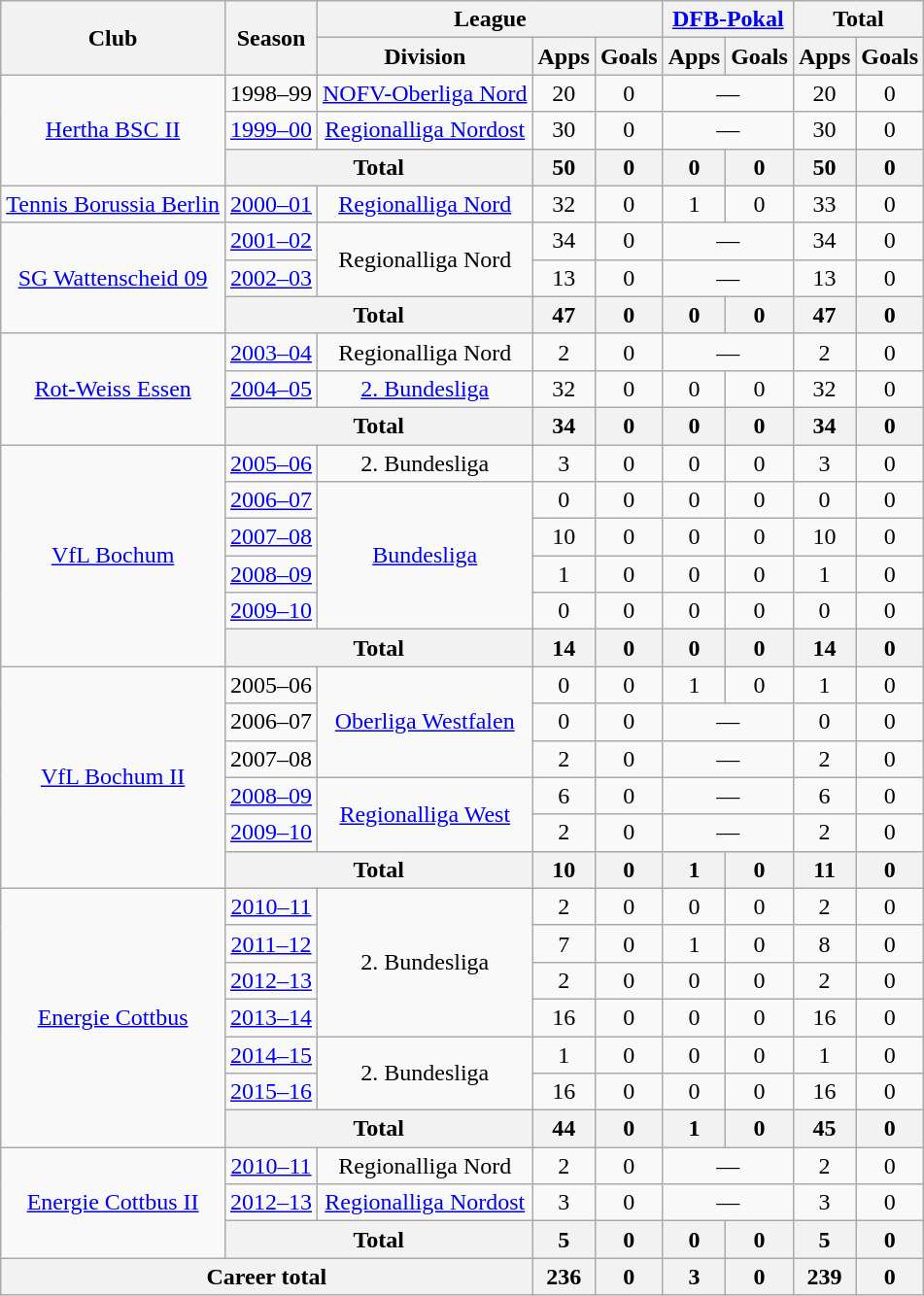<table class="wikitable" style="text-align:center">
<tr>
<th rowspan="2">Club</th>
<th rowspan="2">Season</th>
<th colspan="3">League</th>
<th colspan="2"><a href='#'>DFB-Pokal</a></th>
<th colspan="2">Total</th>
</tr>
<tr>
<th>Division</th>
<th>Apps</th>
<th>Goals</th>
<th>Apps</th>
<th>Goals</th>
<th>Apps</th>
<th>Goals</th>
</tr>
<tr>
<td rowspan="3"><a href='#'>Hertha BSC II</a></td>
<td>1998–99</td>
<td><a href='#'>NOFV-Oberliga Nord</a></td>
<td>20</td>
<td>0</td>
<td colspan="2">—</td>
<td>20</td>
<td>0</td>
</tr>
<tr>
<td><a href='#'>1999–00</a></td>
<td><a href='#'>Regionalliga Nordost</a></td>
<td>30</td>
<td>0</td>
<td colspan="2">—</td>
<td>30</td>
<td>0</td>
</tr>
<tr>
<th colspan="2">Total</th>
<th>50</th>
<th>0</th>
<th>0</th>
<th>0</th>
<th>50</th>
<th>0</th>
</tr>
<tr>
<td><a href='#'>Tennis Borussia Berlin</a></td>
<td><a href='#'>2000–01</a></td>
<td><a href='#'>Regionalliga Nord</a></td>
<td>32</td>
<td>0</td>
<td>1</td>
<td>0</td>
<td>33</td>
<td>0</td>
</tr>
<tr>
<td rowspan="3"><a href='#'>SG Wattenscheid 09</a></td>
<td><a href='#'>2001–02</a></td>
<td rowspan="2">Regionalliga Nord</td>
<td>34</td>
<td>0</td>
<td colspan="2">—</td>
<td>34</td>
<td>0</td>
</tr>
<tr>
<td><a href='#'>2002–03</a></td>
<td>13</td>
<td>0</td>
<td colspan="2">—</td>
<td>13</td>
<td>0</td>
</tr>
<tr>
<th colspan="2">Total</th>
<th>47</th>
<th>0</th>
<th>0</th>
<th>0</th>
<th>47</th>
<th>0</th>
</tr>
<tr>
<td rowspan="3"><a href='#'>Rot-Weiss Essen</a></td>
<td><a href='#'>2003–04</a></td>
<td>Regionalliga Nord</td>
<td>2</td>
<td>0</td>
<td colspan="2">—</td>
<td>2</td>
<td>0</td>
</tr>
<tr>
<td><a href='#'>2004–05</a></td>
<td><a href='#'>2. Bundesliga</a></td>
<td>32</td>
<td>0</td>
<td>0</td>
<td>0</td>
<td>32</td>
<td>0</td>
</tr>
<tr>
<th colspan="2">Total</th>
<th>34</th>
<th>0</th>
<th>0</th>
<th>0</th>
<th>34</th>
<th>0</th>
</tr>
<tr>
<td rowspan="6"><a href='#'>VfL Bochum</a></td>
<td><a href='#'>2005–06</a></td>
<td>2. Bundesliga</td>
<td>3</td>
<td>0</td>
<td>0</td>
<td>0</td>
<td>3</td>
<td>0</td>
</tr>
<tr>
<td><a href='#'>2006–07</a></td>
<td rowspan="4"><a href='#'>Bundesliga</a></td>
<td>0</td>
<td>0</td>
<td>0</td>
<td>0</td>
<td>0</td>
<td>0</td>
</tr>
<tr>
<td><a href='#'>2007–08</a></td>
<td>10</td>
<td>0</td>
<td>0</td>
<td>0</td>
<td>10</td>
<td>0</td>
</tr>
<tr>
<td><a href='#'>2008–09</a></td>
<td>1</td>
<td>0</td>
<td>0</td>
<td>0</td>
<td>1</td>
<td>0</td>
</tr>
<tr>
<td><a href='#'>2009–10</a></td>
<td>0</td>
<td>0</td>
<td>0</td>
<td>0</td>
<td>0</td>
<td>0</td>
</tr>
<tr>
<th colspan="2">Total</th>
<th>14</th>
<th>0</th>
<th>0</th>
<th>0</th>
<th>14</th>
<th>0</th>
</tr>
<tr>
<td rowspan="6"><a href='#'>VfL Bochum II</a></td>
<td>2005–06</td>
<td rowspan="3"><a href='#'>Oberliga Westfalen</a></td>
<td>0</td>
<td>0</td>
<td>1</td>
<td>0</td>
<td>1</td>
<td>0</td>
</tr>
<tr>
<td>2006–07</td>
<td>0</td>
<td>0</td>
<td colspan="2">—</td>
<td>0</td>
<td>0</td>
</tr>
<tr>
<td>2007–08</td>
<td>2</td>
<td>0</td>
<td colspan="2">—</td>
<td>2</td>
<td>0</td>
</tr>
<tr>
<td><a href='#'>2008–09</a></td>
<td rowspan="2"><a href='#'>Regionalliga West</a></td>
<td>6</td>
<td>0</td>
<td colspan="2">—</td>
<td>6</td>
<td>0</td>
</tr>
<tr>
<td><a href='#'>2009–10</a></td>
<td>2</td>
<td>0</td>
<td colspan="2">—</td>
<td>2</td>
<td>0</td>
</tr>
<tr>
<th colspan="2">Total</th>
<th>10</th>
<th>0</th>
<th>1</th>
<th>0</th>
<th>11</th>
<th>0</th>
</tr>
<tr>
<td rowspan="7"><a href='#'>Energie Cottbus</a></td>
<td><a href='#'>2010–11</a></td>
<td rowspan="4">2. Bundesliga</td>
<td>2</td>
<td>0</td>
<td>0</td>
<td>0</td>
<td>2</td>
<td>0</td>
</tr>
<tr>
<td><a href='#'>2011–12</a></td>
<td>7</td>
<td>0</td>
<td>1</td>
<td>0</td>
<td>8</td>
<td>0</td>
</tr>
<tr>
<td><a href='#'>2012–13</a></td>
<td>2</td>
<td>0</td>
<td>0</td>
<td>0</td>
<td>2</td>
<td>0</td>
</tr>
<tr>
<td><a href='#'>2013–14</a></td>
<td>16</td>
<td>0</td>
<td>0</td>
<td>0</td>
<td>16</td>
<td>0</td>
</tr>
<tr>
<td><a href='#'>2014–15</a></td>
<td rowspan="2">2. Bundesliga</td>
<td>1</td>
<td>0</td>
<td>0</td>
<td>0</td>
<td>1</td>
<td>0</td>
</tr>
<tr>
<td><a href='#'>2015–16</a></td>
<td>16</td>
<td>0</td>
<td>0</td>
<td>0</td>
<td>16</td>
<td>0</td>
</tr>
<tr>
<th colspan="2">Total</th>
<th>44</th>
<th>0</th>
<th>1</th>
<th>0</th>
<th>45</th>
<th>0</th>
</tr>
<tr>
<td rowspan="3"><a href='#'>Energie Cottbus II</a></td>
<td><a href='#'>2010–11</a></td>
<td>Regionalliga Nord</td>
<td>2</td>
<td>0</td>
<td colspan="2">—</td>
<td>2</td>
<td>0</td>
</tr>
<tr>
<td><a href='#'>2012–13</a></td>
<td><a href='#'>Regionalliga Nordost</a></td>
<td>3</td>
<td>0</td>
<td colspan="2">—</td>
<td>3</td>
<td>0</td>
</tr>
<tr>
<th colspan="2">Total</th>
<th>5</th>
<th>0</th>
<th>0</th>
<th>0</th>
<th>5</th>
<th>0</th>
</tr>
<tr>
<th colspan="3">Career total</th>
<th>236</th>
<th>0</th>
<th>3</th>
<th>0</th>
<th>239</th>
<th>0</th>
</tr>
</table>
